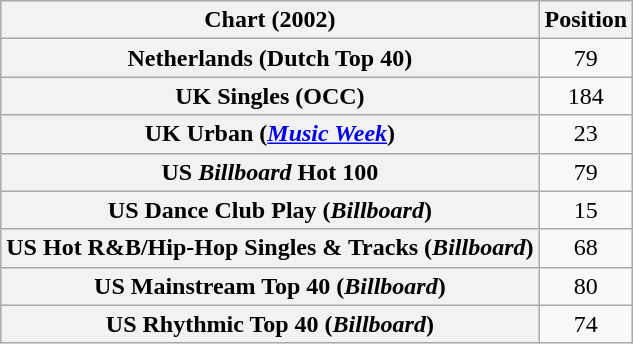<table class="wikitable plainrowheaders" style="text-align:center">
<tr>
<th>Chart (2002)</th>
<th>Position</th>
</tr>
<tr>
<th scope="row">Netherlands (Dutch Top 40)</th>
<td align="center">79</td>
</tr>
<tr>
<th scope="row">UK Singles (OCC)</th>
<td align="center">184</td>
</tr>
<tr>
<th scope="row">UK Urban (<em><a href='#'>Music Week</a></em>)</th>
<td align="center">23</td>
</tr>
<tr>
<th scope="row">US <em>Billboard</em> Hot 100</th>
<td align="center">79</td>
</tr>
<tr>
<th scope="row">US Dance Club Play (<em>Billboard</em>)</th>
<td align="center">15</td>
</tr>
<tr>
<th scope="row">US Hot R&B/Hip-Hop Singles & Tracks (<em>Billboard</em>)</th>
<td align="center">68</td>
</tr>
<tr>
<th scope="row">US Mainstream Top 40 (<em>Billboard</em>)</th>
<td align="center">80</td>
</tr>
<tr>
<th scope="row">US Rhythmic Top 40 (<em>Billboard</em>)</th>
<td align="center">74</td>
</tr>
</table>
